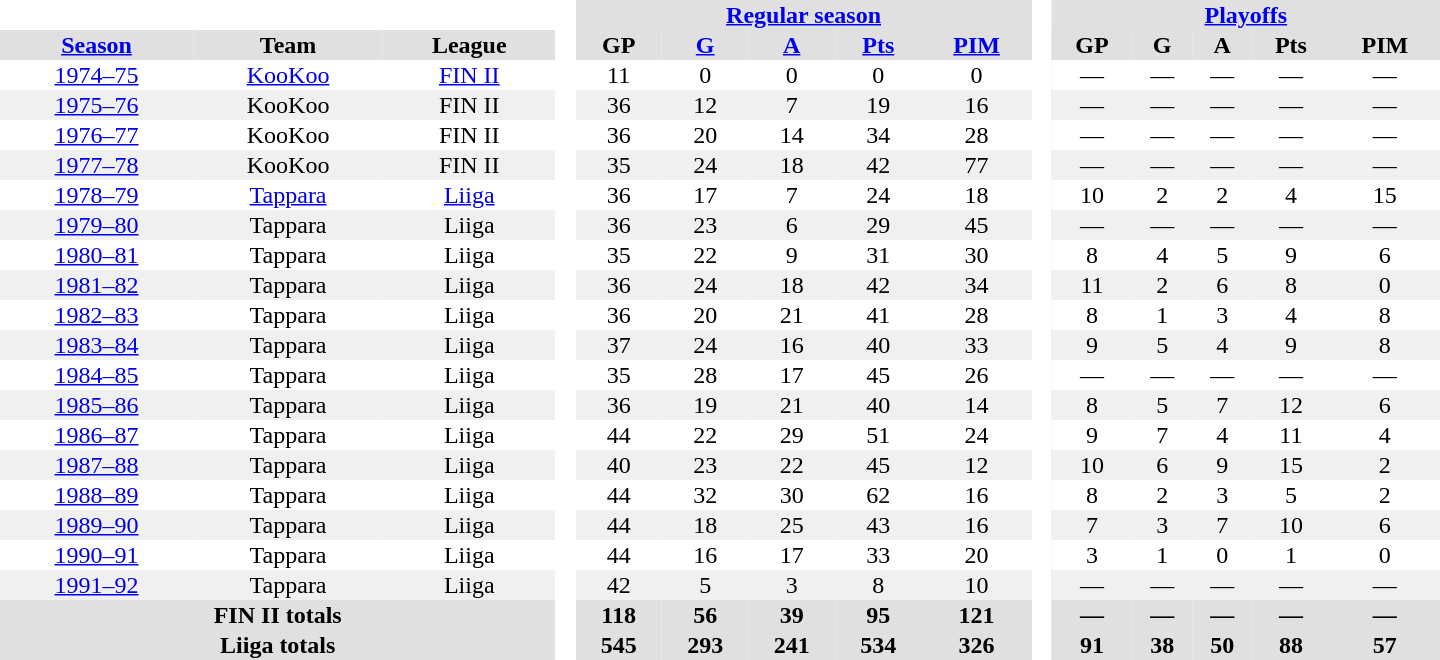<table border="0" cellpadding="1" cellspacing="0" style="text-align:center; width:60em">
<tr bgcolor="#e0e0e0">
<th colspan="3" bgcolor="#ffffff"> </th>
<th rowspan="99" bgcolor="#ffffff"> </th>
<th colspan="5"><a href='#'>Regular season</a></th>
<th rowspan="99" bgcolor="#ffffff"> </th>
<th colspan="5"><a href='#'>Playoffs</a></th>
</tr>
<tr bgcolor="#e0e0e0">
<th><a href='#'>Season</a></th>
<th>Team</th>
<th>League</th>
<th>GP</th>
<th><a href='#'>G</a></th>
<th><a href='#'>A</a></th>
<th><a href='#'>Pts</a></th>
<th><a href='#'>PIM</a></th>
<th>GP</th>
<th>G</th>
<th>A</th>
<th>Pts</th>
<th>PIM</th>
</tr>
<tr>
<td><a href='#'>1974–75</a></td>
<td><a href='#'>KooKoo</a></td>
<td><a href='#'>FIN II</a></td>
<td>11</td>
<td>0</td>
<td>0</td>
<td>0</td>
<td>0</td>
<td>—</td>
<td>—</td>
<td>—</td>
<td>—</td>
<td>—</td>
</tr>
<tr bgcolor="#f0f0f0">
<td><a href='#'>1975–76</a></td>
<td>KooKoo</td>
<td>FIN II</td>
<td>36</td>
<td>12</td>
<td>7</td>
<td>19</td>
<td>16</td>
<td>—</td>
<td>—</td>
<td>—</td>
<td>—</td>
<td>—</td>
</tr>
<tr>
<td><a href='#'>1976–77</a></td>
<td>KooKoo</td>
<td>FIN II</td>
<td>36</td>
<td>20</td>
<td>14</td>
<td>34</td>
<td>28</td>
<td>—</td>
<td>—</td>
<td>—</td>
<td>—</td>
<td>—</td>
</tr>
<tr bgcolor="#f0f0f0">
<td><a href='#'>1977–78</a></td>
<td>KooKoo</td>
<td>FIN II</td>
<td>35</td>
<td>24</td>
<td>18</td>
<td>42</td>
<td>77</td>
<td>—</td>
<td>—</td>
<td>—</td>
<td>—</td>
<td>—</td>
</tr>
<tr>
<td><a href='#'>1978–79</a></td>
<td><a href='#'>Tappara</a></td>
<td><a href='#'>Liiga</a></td>
<td>36</td>
<td>17</td>
<td>7</td>
<td>24</td>
<td>18</td>
<td>10</td>
<td>2</td>
<td>2</td>
<td>4</td>
<td>15</td>
</tr>
<tr bgcolor="#f0f0f0">
<td><a href='#'>1979–80</a></td>
<td>Tappara</td>
<td>Liiga</td>
<td>36</td>
<td>23</td>
<td>6</td>
<td>29</td>
<td>45</td>
<td>—</td>
<td>—</td>
<td>—</td>
<td>—</td>
<td>—</td>
</tr>
<tr>
<td><a href='#'>1980–81</a></td>
<td>Tappara</td>
<td>Liiga</td>
<td>35</td>
<td>22</td>
<td>9</td>
<td>31</td>
<td>30</td>
<td>8</td>
<td>4</td>
<td>5</td>
<td>9</td>
<td>6</td>
</tr>
<tr bgcolor="#f0f0f0">
<td><a href='#'>1981–82</a></td>
<td>Tappara</td>
<td>Liiga</td>
<td>36</td>
<td>24</td>
<td>18</td>
<td>42</td>
<td>34</td>
<td>11</td>
<td>2</td>
<td>6</td>
<td>8</td>
<td>0</td>
</tr>
<tr>
<td><a href='#'>1982–83</a></td>
<td>Tappara</td>
<td>Liiga</td>
<td>36</td>
<td>20</td>
<td>21</td>
<td>41</td>
<td>28</td>
<td>8</td>
<td>1</td>
<td>3</td>
<td>4</td>
<td>8</td>
</tr>
<tr bgcolor="#f0f0f0">
<td><a href='#'>1983–84</a></td>
<td>Tappara</td>
<td>Liiga</td>
<td>37</td>
<td>24</td>
<td>16</td>
<td>40</td>
<td>33</td>
<td>9</td>
<td>5</td>
<td>4</td>
<td>9</td>
<td>8</td>
</tr>
<tr>
<td><a href='#'>1984–85</a></td>
<td>Tappara</td>
<td>Liiga</td>
<td>35</td>
<td>28</td>
<td>17</td>
<td>45</td>
<td>26</td>
<td>—</td>
<td>—</td>
<td>—</td>
<td>—</td>
<td>—</td>
</tr>
<tr bgcolor="#f0f0f0">
<td><a href='#'>1985–86</a></td>
<td>Tappara</td>
<td>Liiga</td>
<td>36</td>
<td>19</td>
<td>21</td>
<td>40</td>
<td>14</td>
<td>8</td>
<td>5</td>
<td>7</td>
<td>12</td>
<td>6</td>
</tr>
<tr>
<td><a href='#'>1986–87</a></td>
<td>Tappara</td>
<td>Liiga</td>
<td>44</td>
<td>22</td>
<td>29</td>
<td>51</td>
<td>24</td>
<td>9</td>
<td>7</td>
<td>4</td>
<td>11</td>
<td>4</td>
</tr>
<tr bgcolor="#f0f0f0">
<td><a href='#'>1987–88</a></td>
<td>Tappara</td>
<td>Liiga</td>
<td>40</td>
<td>23</td>
<td>22</td>
<td>45</td>
<td>12</td>
<td>10</td>
<td>6</td>
<td>9</td>
<td>15</td>
<td>2</td>
</tr>
<tr>
<td><a href='#'>1988–89</a></td>
<td>Tappara</td>
<td>Liiga</td>
<td>44</td>
<td>32</td>
<td>30</td>
<td>62</td>
<td>16</td>
<td>8</td>
<td>2</td>
<td>3</td>
<td>5</td>
<td>2</td>
</tr>
<tr bgcolor="#f0f0f0">
<td><a href='#'>1989–90</a></td>
<td>Tappara</td>
<td>Liiga</td>
<td>44</td>
<td>18</td>
<td>25</td>
<td>43</td>
<td>16</td>
<td>7</td>
<td>3</td>
<td>7</td>
<td>10</td>
<td>6</td>
</tr>
<tr>
<td><a href='#'>1990–91</a></td>
<td>Tappara</td>
<td>Liiga</td>
<td>44</td>
<td>16</td>
<td>17</td>
<td>33</td>
<td>20</td>
<td>3</td>
<td>1</td>
<td>0</td>
<td>1</td>
<td>0</td>
</tr>
<tr bgcolor="#f0f0f0">
<td><a href='#'>1991–92</a></td>
<td>Tappara</td>
<td>Liiga</td>
<td>42</td>
<td>5</td>
<td>3</td>
<td>8</td>
<td>10</td>
<td>—</td>
<td>—</td>
<td>—</td>
<td>—</td>
<td>—</td>
</tr>
<tr bgcolor="#e0e0e0">
<th colspan="3">FIN II totals</th>
<th>118</th>
<th>56</th>
<th>39</th>
<th>95</th>
<th>121</th>
<th>—</th>
<th>—</th>
<th>—</th>
<th>—</th>
<th>—</th>
</tr>
<tr bgcolor="#e0e0e0">
<th colspan="3">Liiga totals</th>
<th>545</th>
<th>293</th>
<th>241</th>
<th>534</th>
<th>326</th>
<th>91</th>
<th>38</th>
<th>50</th>
<th>88</th>
<th>57</th>
</tr>
</table>
